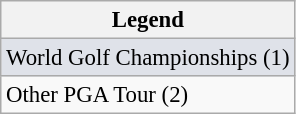<table class="wikitable" style="font-size:95%;">
<tr>
<th>Legend</th>
</tr>
<tr style="background:#dfe2e9;">
<td>World Golf Championships (1)</td>
</tr>
<tr>
<td>Other PGA Tour (2)</td>
</tr>
</table>
